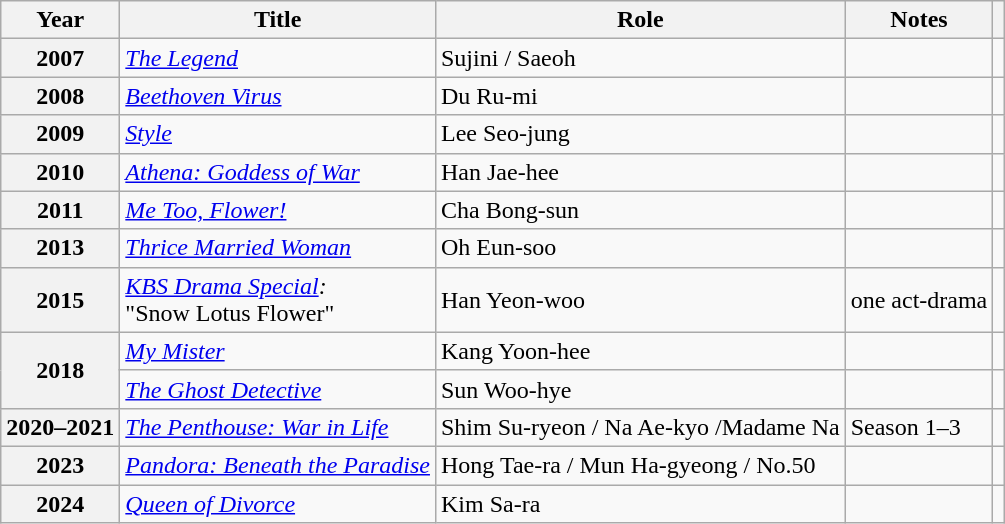<table class="wikitable plainrowheaders sortable">
<tr>
<th scope="col">Year</th>
<th scope="col">Title</th>
<th scope="col">Role</th>
<th scope="col">Notes</th>
<th scope="col" class="unsortable"></th>
</tr>
<tr>
<th scope="row">2007</th>
<td><em><a href='#'>The Legend</a></em></td>
<td>Sujini / Saeoh</td>
<td></td>
<td style="text-align:center"></td>
</tr>
<tr>
<th scope="row">2008</th>
<td><em><a href='#'>Beethoven Virus</a></em></td>
<td>Du Ru-mi</td>
<td></td>
<td style="text-align:center"></td>
</tr>
<tr>
<th scope="row">2009</th>
<td><em><a href='#'>Style</a></em></td>
<td>Lee Seo-jung</td>
<td></td>
<td style="text-align:center"></td>
</tr>
<tr>
<th scope="row">2010</th>
<td><em><a href='#'>Athena: Goddess of War</a></em></td>
<td>Han Jae-hee</td>
<td></td>
<td style="text-align:center"></td>
</tr>
<tr>
<th scope="row">2011</th>
<td><em><a href='#'>Me Too, Flower!</a></em></td>
<td>Cha Bong-sun</td>
<td></td>
<td style="text-align:center"></td>
</tr>
<tr>
<th scope="row">2013</th>
<td><em><a href='#'>Thrice Married Woman</a></em></td>
<td>Oh Eun-soo</td>
<td></td>
<td style="text-align:center"></td>
</tr>
<tr>
<th scope="row">2015</th>
<td><em><a href='#'>KBS Drama Special</a>:</em><br>"Snow Lotus Flower"</td>
<td>Han Yeon-woo</td>
<td>one act-drama</td>
<td style="text-align:center"></td>
</tr>
<tr>
<th scope="row" rowspan="2">2018</th>
<td><em><a href='#'>My Mister</a></em></td>
<td>Kang Yoon-hee</td>
<td></td>
<td style="text-align:center"></td>
</tr>
<tr>
<td><em><a href='#'>The Ghost Detective</a></em></td>
<td>Sun Woo-hye</td>
<td></td>
<td style="text-align:center"></td>
</tr>
<tr>
<th scope="row">2020–2021</th>
<td><em><a href='#'>The Penthouse: War in Life</a></em></td>
<td>Shim Su-ryeon / Na Ae-kyo /Madame Na</td>
<td>Season 1–3</td>
<td style="text-align:center"></td>
</tr>
<tr>
<th scope="row">2023</th>
<td><em><a href='#'>Pandora: Beneath the Paradise</a></em></td>
<td>Hong Tae-ra / Mun Ha-gyeong / No.50</td>
<td></td>
<td style="text-align:center"></td>
</tr>
<tr>
<th scope="row">2024</th>
<td><em><a href='#'>Queen of Divorce</a></em></td>
<td>Kim Sa-ra</td>
<td></td>
<td style="text-align:center"></td>
</tr>
</table>
